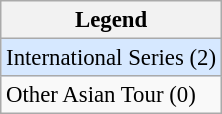<table class="wikitable" style="font-size:95%;">
<tr>
<th>Legend</th>
</tr>
<tr style="background:#D6E8FF;">
<td>International Series (2)</td>
</tr>
<tr>
<td>Other Asian Tour (0)</td>
</tr>
</table>
